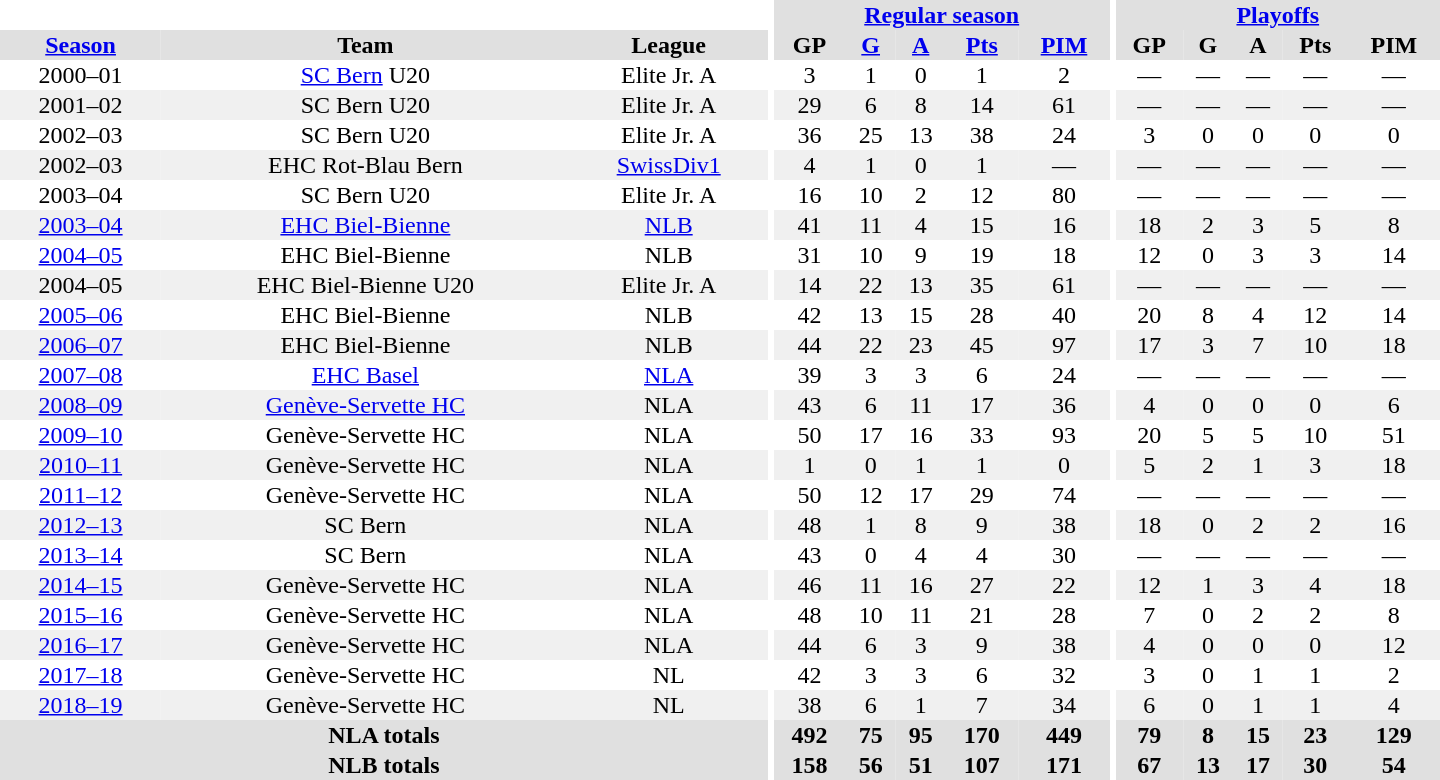<table border="0" cellpadding="1" cellspacing="0" style="text-align:center; width:60em">
<tr bgcolor="#e0e0e0">
<th colspan="3" bgcolor="#ffffff"></th>
<th rowspan="99" bgcolor="#ffffff"></th>
<th colspan="5"><a href='#'>Regular season</a></th>
<th rowspan="99" bgcolor="#ffffff"></th>
<th colspan="5"><a href='#'>Playoffs</a></th>
</tr>
<tr bgcolor="#e0e0e0">
<th><a href='#'>Season</a></th>
<th>Team</th>
<th>League</th>
<th>GP</th>
<th><a href='#'>G</a></th>
<th><a href='#'>A</a></th>
<th><a href='#'>Pts</a></th>
<th><a href='#'>PIM</a></th>
<th>GP</th>
<th>G</th>
<th>A</th>
<th>Pts</th>
<th>PIM</th>
</tr>
<tr>
<td>2000–01</td>
<td><a href='#'>SC Bern</a> U20</td>
<td>Elite Jr. A</td>
<td>3</td>
<td>1</td>
<td>0</td>
<td>1</td>
<td>2</td>
<td>—</td>
<td>—</td>
<td>—</td>
<td>—</td>
<td>—</td>
</tr>
<tr bgcolor="#f0f0f0">
<td>2001–02</td>
<td>SC Bern U20</td>
<td>Elite Jr. A</td>
<td>29</td>
<td>6</td>
<td>8</td>
<td>14</td>
<td>61</td>
<td>—</td>
<td>—</td>
<td>—</td>
<td>—</td>
<td>—</td>
</tr>
<tr>
<td>2002–03</td>
<td>SC Bern U20</td>
<td>Elite Jr. A</td>
<td>36</td>
<td>25</td>
<td>13</td>
<td>38</td>
<td>24</td>
<td>3</td>
<td>0</td>
<td>0</td>
<td>0</td>
<td>0</td>
</tr>
<tr bgcolor="#f0f0f0">
<td>2002–03</td>
<td>EHC Rot-Blau Bern</td>
<td><a href='#'>SwissDiv1</a></td>
<td>4</td>
<td>1</td>
<td>0</td>
<td>1</td>
<td>—</td>
<td>—</td>
<td>—</td>
<td>—</td>
<td>—</td>
<td>—</td>
</tr>
<tr>
<td>2003–04</td>
<td>SC Bern U20</td>
<td>Elite Jr. A</td>
<td>16</td>
<td>10</td>
<td>2</td>
<td>12</td>
<td>80</td>
<td>—</td>
<td>—</td>
<td>—</td>
<td>—</td>
<td>—</td>
</tr>
<tr bgcolor="#f0f0f0">
<td><a href='#'>2003–04</a></td>
<td><a href='#'>EHC Biel-Bienne</a></td>
<td><a href='#'>NLB</a></td>
<td>41</td>
<td>11</td>
<td>4</td>
<td>15</td>
<td>16</td>
<td>18</td>
<td>2</td>
<td>3</td>
<td>5</td>
<td>8</td>
</tr>
<tr>
<td><a href='#'>2004–05</a></td>
<td>EHC Biel-Bienne</td>
<td>NLB</td>
<td>31</td>
<td>10</td>
<td>9</td>
<td>19</td>
<td>18</td>
<td>12</td>
<td>0</td>
<td>3</td>
<td>3</td>
<td>14</td>
</tr>
<tr bgcolor="#f0f0f0">
<td>2004–05</td>
<td>EHC Biel-Bienne U20</td>
<td>Elite Jr. A</td>
<td>14</td>
<td>22</td>
<td>13</td>
<td>35</td>
<td>61</td>
<td>—</td>
<td>—</td>
<td>—</td>
<td>—</td>
<td>—</td>
</tr>
<tr>
<td><a href='#'>2005–06</a></td>
<td>EHC Biel-Bienne</td>
<td>NLB</td>
<td>42</td>
<td>13</td>
<td>15</td>
<td>28</td>
<td>40</td>
<td>20</td>
<td>8</td>
<td>4</td>
<td>12</td>
<td>14</td>
</tr>
<tr bgcolor="#f0f0f0">
<td><a href='#'>2006–07</a></td>
<td>EHC Biel-Bienne</td>
<td>NLB</td>
<td>44</td>
<td>22</td>
<td>23</td>
<td>45</td>
<td>97</td>
<td>17</td>
<td>3</td>
<td>7</td>
<td>10</td>
<td>18</td>
</tr>
<tr>
<td><a href='#'>2007–08</a></td>
<td><a href='#'>EHC Basel</a></td>
<td><a href='#'>NLA</a></td>
<td>39</td>
<td>3</td>
<td>3</td>
<td>6</td>
<td>24</td>
<td>—</td>
<td>—</td>
<td>—</td>
<td>—</td>
<td>—</td>
</tr>
<tr bgcolor="#f0f0f0">
<td><a href='#'>2008–09</a></td>
<td><a href='#'>Genève-Servette HC</a></td>
<td>NLA</td>
<td>43</td>
<td>6</td>
<td>11</td>
<td>17</td>
<td>36</td>
<td>4</td>
<td>0</td>
<td>0</td>
<td>0</td>
<td>6</td>
</tr>
<tr>
<td><a href='#'>2009–10</a></td>
<td>Genève-Servette HC</td>
<td>NLA</td>
<td>50</td>
<td>17</td>
<td>16</td>
<td>33</td>
<td>93</td>
<td>20</td>
<td>5</td>
<td>5</td>
<td>10</td>
<td>51</td>
</tr>
<tr bgcolor="#f0f0f0">
<td><a href='#'>2010–11</a></td>
<td>Genève-Servette HC</td>
<td>NLA</td>
<td>1</td>
<td>0</td>
<td>1</td>
<td>1</td>
<td>0</td>
<td>5</td>
<td>2</td>
<td>1</td>
<td>3</td>
<td>18</td>
</tr>
<tr>
<td><a href='#'>2011–12</a></td>
<td>Genève-Servette HC</td>
<td>NLA</td>
<td>50</td>
<td>12</td>
<td>17</td>
<td>29</td>
<td>74</td>
<td>—</td>
<td>—</td>
<td>—</td>
<td>—</td>
<td>—</td>
</tr>
<tr bgcolor="#f0f0f0">
<td><a href='#'>2012–13</a></td>
<td>SC Bern</td>
<td>NLA</td>
<td>48</td>
<td>1</td>
<td>8</td>
<td>9</td>
<td>38</td>
<td>18</td>
<td>0</td>
<td>2</td>
<td>2</td>
<td>16</td>
</tr>
<tr>
<td><a href='#'>2013–14</a></td>
<td>SC Bern</td>
<td>NLA</td>
<td>43</td>
<td>0</td>
<td>4</td>
<td>4</td>
<td>30</td>
<td>—</td>
<td>—</td>
<td>—</td>
<td>—</td>
<td>—</td>
</tr>
<tr bgcolor="#f0f0f0">
<td><a href='#'>2014–15</a></td>
<td>Genève-Servette HC</td>
<td>NLA</td>
<td>46</td>
<td>11</td>
<td>16</td>
<td>27</td>
<td>22</td>
<td>12</td>
<td>1</td>
<td>3</td>
<td>4</td>
<td>18</td>
</tr>
<tr>
<td><a href='#'>2015–16</a></td>
<td>Genève-Servette HC</td>
<td>NLA</td>
<td>48</td>
<td>10</td>
<td>11</td>
<td>21</td>
<td>28</td>
<td>7</td>
<td>0</td>
<td>2</td>
<td>2</td>
<td>8</td>
</tr>
<tr bgcolor="#f0f0f0">
<td><a href='#'>2016–17</a></td>
<td>Genève-Servette HC</td>
<td>NLA</td>
<td>44</td>
<td>6</td>
<td>3</td>
<td>9</td>
<td>38</td>
<td>4</td>
<td>0</td>
<td>0</td>
<td>0</td>
<td>12</td>
</tr>
<tr>
<td><a href='#'>2017–18</a></td>
<td>Genève-Servette HC</td>
<td>NL</td>
<td>42</td>
<td>3</td>
<td>3</td>
<td>6</td>
<td>32</td>
<td>3</td>
<td>0</td>
<td>1</td>
<td>1</td>
<td>2</td>
</tr>
<tr bgcolor="#f0f0f0">
<td><a href='#'>2018–19</a></td>
<td>Genève-Servette HC</td>
<td>NL</td>
<td>38</td>
<td>6</td>
<td>1</td>
<td>7</td>
<td>34</td>
<td>6</td>
<td>0</td>
<td>1</td>
<td>1</td>
<td>4</td>
</tr>
<tr>
</tr>
<tr ALIGN="center" bgcolor="#e0e0e0">
<th colspan="3">NLA totals</th>
<th ALIGN="center">492</th>
<th ALIGN="center">75</th>
<th ALIGN="center">95</th>
<th ALIGN="center">170</th>
<th ALIGN="center">449</th>
<th ALIGN="center">79</th>
<th ALIGN="center">8</th>
<th ALIGN="center">15</th>
<th ALIGN="center">23</th>
<th ALIGN="center">129</th>
</tr>
<tr>
</tr>
<tr ALIGN="center" bgcolor="#e0e0e0">
<th colspan="3">NLB totals</th>
<th ALIGN="center">158</th>
<th ALIGN="center">56</th>
<th ALIGN="center">51</th>
<th ALIGN="center">107</th>
<th ALIGN="center">171</th>
<th ALIGN="center">67</th>
<th ALIGN="center">13</th>
<th ALIGN="center">17</th>
<th ALIGN="center">30</th>
<th ALIGN="center">54</th>
</tr>
</table>
